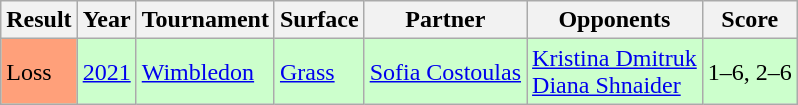<table class="sortable wikitable">
<tr>
<th>Result</th>
<th>Year</th>
<th>Tournament</th>
<th>Surface</th>
<th>Partner</th>
<th>Opponents</th>
<th>Score</th>
</tr>
<tr style="background:#CCFFCC;">
<td bgcolor="ffa07a">Loss</td>
<td><a href='#'>2021</a></td>
<td><a href='#'>Wimbledon</a></td>
<td><a href='#'>Grass</a></td>
<td> <a href='#'>Sofia Costoulas</a></td>
<td> <a href='#'>Kristina Dmitruk</a><br> <a href='#'>Diana Shnaider</a></td>
<td>1–6, 2–6</td>
</tr>
</table>
